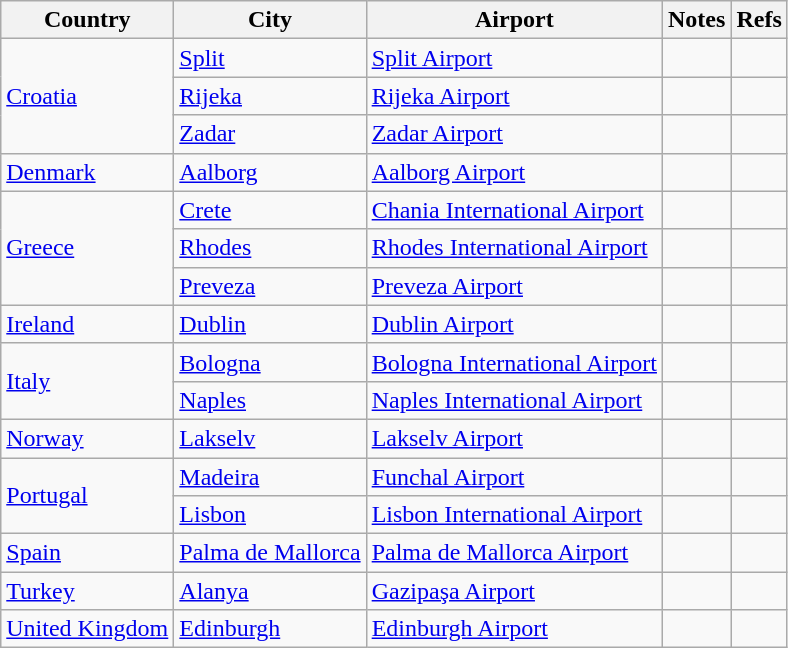<table class="sortable wikitable">
<tr>
<th>Country</th>
<th>City</th>
<th>Airport</th>
<th>Notes</th>
<th>Refs</th>
</tr>
<tr>
<td rowspan="3"><a href='#'>Croatia</a></td>
<td><a href='#'>Split</a></td>
<td><a href='#'>Split Airport</a></td>
<td></td>
<td align=center></td>
</tr>
<tr>
<td><a href='#'>Rijeka</a></td>
<td><a href='#'>Rijeka Airport</a></td>
<td></td>
<td align=center></td>
</tr>
<tr>
<td><a href='#'>Zadar</a></td>
<td><a href='#'>Zadar Airport</a></td>
<td></td>
<td align=center></td>
</tr>
<tr>
<td><a href='#'>Denmark</a></td>
<td><a href='#'>Aalborg</a></td>
<td><a href='#'>Aalborg Airport</a></td>
<td></td>
<td align=center></td>
</tr>
<tr>
<td rowspan="3"><a href='#'>Greece</a></td>
<td><a href='#'>Crete</a></td>
<td><a href='#'>Chania International Airport</a></td>
<td></td>
<td align=center></td>
</tr>
<tr>
<td><a href='#'>Rhodes</a></td>
<td><a href='#'>Rhodes International Airport</a></td>
<td></td>
<td align=center></td>
</tr>
<tr>
<td><a href='#'>Preveza</a></td>
<td><a href='#'>Preveza Airport</a></td>
<td></td>
<td align=center></td>
</tr>
<tr>
<td><a href='#'>Ireland</a></td>
<td><a href='#'>Dublin</a></td>
<td><a href='#'>Dublin Airport</a></td>
<td></td>
<td align=center></td>
</tr>
<tr>
<td rowspan="2"><a href='#'>Italy</a></td>
<td><a href='#'>Bologna</a></td>
<td><a href='#'>Bologna International Airport</a></td>
<td></td>
<td align=center></td>
</tr>
<tr>
<td><a href='#'>Naples</a></td>
<td><a href='#'>Naples International Airport</a></td>
<td></td>
<td align=center></td>
</tr>
<tr>
<td><a href='#'>Norway</a></td>
<td><a href='#'>Lakselv</a></td>
<td><a href='#'>Lakselv Airport</a></td>
<td></td>
<td align=center></td>
</tr>
<tr>
<td rowspan="2"><a href='#'>Portugal</a></td>
<td><a href='#'>Madeira</a></td>
<td><a href='#'>Funchal Airport</a></td>
<td></td>
<td align=center></td>
</tr>
<tr>
<td><a href='#'>Lisbon</a></td>
<td><a href='#'>Lisbon International Airport</a></td>
<td></td>
<td align=center></td>
</tr>
<tr>
<td><a href='#'>Spain</a></td>
<td><a href='#'>Palma de Mallorca</a></td>
<td><a href='#'>Palma de Mallorca Airport</a></td>
<td></td>
<td align=center></td>
</tr>
<tr>
<td><a href='#'>Turkey</a></td>
<td><a href='#'>Alanya</a></td>
<td><a href='#'>Gazipaşa Airport</a></td>
<td></td>
<td align=center></td>
</tr>
<tr>
<td><a href='#'>United Kingdom</a></td>
<td><a href='#'>Edinburgh</a></td>
<td><a href='#'>Edinburgh Airport</a></td>
<td></td>
<td align=center></td>
</tr>
</table>
